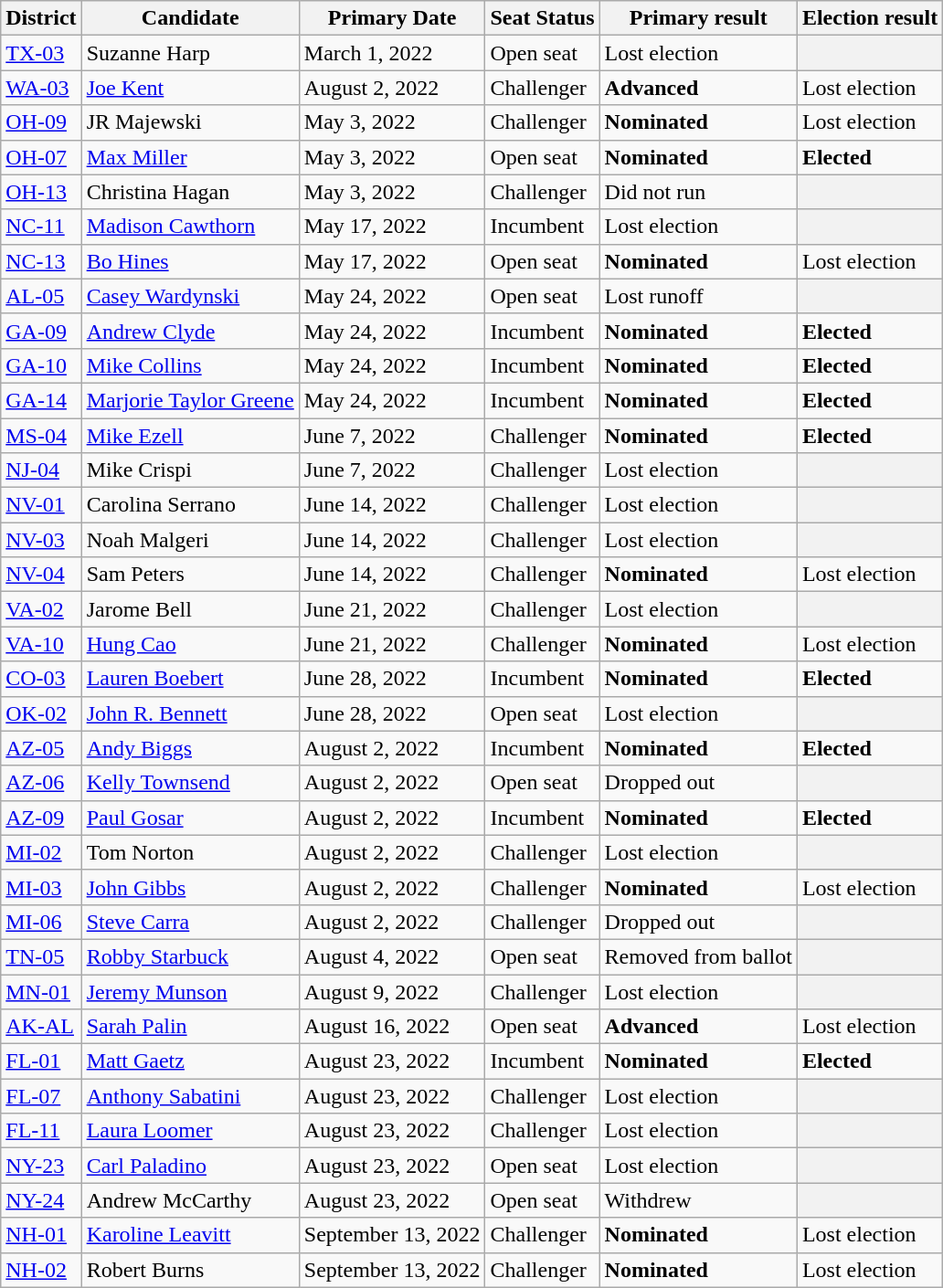<table class="wikitable sortable">
<tr>
<th bgcolor="teal">District</th>
<th bgcolor="teal">Candidate</th>
<th bgcolor="teal">Primary Date</th>
<th>Seat Status</th>
<th>Primary result</th>
<th>Election result</th>
</tr>
<tr>
<td> <a href='#'>TX-03</a></td>
<td>Suzanne Harp</td>
<td>March 1, 2022</td>
<td>Open seat</td>
<td> Lost election</td>
<th></th>
</tr>
<tr>
<td> <a href='#'>WA-03</a></td>
<td><a href='#'>Joe Kent</a></td>
<td>August 2, 2022</td>
<td>Challenger</td>
<td> <strong>Advanced</strong></td>
<td> Lost election</td>
</tr>
<tr>
<td> <a href='#'>OH-09</a></td>
<td>JR Majewski</td>
<td>May 3, 2022</td>
<td>Challenger</td>
<td><strong></strong> <strong>Nominated</strong></td>
<td> Lost election</td>
</tr>
<tr>
<td> <a href='#'>OH-07</a></td>
<td><a href='#'>Max Miller</a></td>
<td>May 3, 2022</td>
<td>Open seat</td>
<td><strong></strong> <strong>Nominated</strong></td>
<td><strong></strong> <strong>Elected</strong></td>
</tr>
<tr>
<td> <a href='#'>OH-13</a></td>
<td>Christina Hagan</td>
<td>May 3, 2022</td>
<td>Challenger</td>
<td> Did not run</td>
<th></th>
</tr>
<tr>
<td> <a href='#'>NC-11</a></td>
<td><a href='#'>Madison Cawthorn</a></td>
<td>May 17, 2022</td>
<td>Incumbent</td>
<td> Lost election</td>
<th></th>
</tr>
<tr>
<td> <a href='#'>NC-13</a></td>
<td><a href='#'>Bo Hines</a></td>
<td>May 17, 2022</td>
<td>Open seat</td>
<td><strong></strong> <strong>Nominated</strong></td>
<td> Lost election</td>
</tr>
<tr>
<td> <a href='#'>AL-05</a></td>
<td><a href='#'>Casey Wardynski</a></td>
<td>May 24, 2022</td>
<td>Open seat</td>
<td> Lost runoff</td>
<th></th>
</tr>
<tr>
<td> <a href='#'>GA-09</a></td>
<td><a href='#'>Andrew Clyde</a></td>
<td>May 24, 2022</td>
<td>Incumbent</td>
<td><strong></strong> <strong>Nominated</strong></td>
<td><strong></strong> <strong>Elected</strong></td>
</tr>
<tr>
<td> <a href='#'>GA-10</a></td>
<td><a href='#'>Mike Collins</a></td>
<td>May 24, 2022</td>
<td>Incumbent</td>
<td><strong></strong> <strong>Nominated</strong></td>
<td><strong></strong> <strong>Elected</strong></td>
</tr>
<tr>
<td> <a href='#'>GA-14</a></td>
<td><a href='#'>Marjorie Taylor Greene</a></td>
<td>May 24, 2022</td>
<td>Incumbent</td>
<td><strong></strong> <strong>Nominated</strong></td>
<td><strong></strong> <strong>Elected</strong></td>
</tr>
<tr>
<td> <a href='#'>MS-04</a></td>
<td><a href='#'>Mike Ezell</a></td>
<td>June 7, 2022</td>
<td>Challenger</td>
<td><strong></strong> <strong>Nominated</strong></td>
<td><strong></strong> <strong>Elected</strong></td>
</tr>
<tr>
<td> <a href='#'>NJ-04</a></td>
<td>Mike Crispi</td>
<td>June 7, 2022</td>
<td>Challenger</td>
<td> Lost election</td>
<th></th>
</tr>
<tr>
<td> <a href='#'>NV-01</a></td>
<td>Carolina Serrano</td>
<td>June 14, 2022</td>
<td>Challenger</td>
<td> Lost election</td>
<th></th>
</tr>
<tr>
<td> <a href='#'>NV-03</a></td>
<td>Noah Malgeri</td>
<td>June 14, 2022</td>
<td>Challenger</td>
<td> Lost election</td>
<th></th>
</tr>
<tr>
<td> <a href='#'>NV-04</a></td>
<td>Sam Peters</td>
<td>June 14, 2022</td>
<td>Challenger</td>
<td><strong></strong> <strong>Nominated</strong></td>
<td> Lost election</td>
</tr>
<tr>
<td> <a href='#'>VA-02</a></td>
<td>Jarome Bell</td>
<td>June 21, 2022</td>
<td>Challenger</td>
<td> Lost election</td>
<th></th>
</tr>
<tr>
<td> <a href='#'>VA-10</a></td>
<td><a href='#'>Hung Cao</a></td>
<td>June 21, 2022</td>
<td>Challenger</td>
<td><strong></strong> <strong>Nominated</strong></td>
<td> Lost election</td>
</tr>
<tr>
<td> <a href='#'>CO-03</a></td>
<td><a href='#'>Lauren Boebert</a></td>
<td>June 28, 2022</td>
<td>Incumbent</td>
<td><strong></strong> <strong>Nominated</strong></td>
<td><strong></strong> <strong>Elected</strong></td>
</tr>
<tr>
<td> <a href='#'>OK-02</a></td>
<td><a href='#'>John R. Bennett</a></td>
<td>June 28, 2022</td>
<td>Open seat</td>
<td> Lost election</td>
<th></th>
</tr>
<tr>
<td> <a href='#'>AZ-05</a></td>
<td><a href='#'>Andy Biggs</a></td>
<td>August 2, 2022</td>
<td>Incumbent</td>
<td><strong></strong> <strong>Nominated</strong></td>
<td><strong></strong> <strong>Elected</strong></td>
</tr>
<tr>
<td> <a href='#'>AZ-06</a></td>
<td><a href='#'>Kelly Townsend</a></td>
<td>August 2, 2022</td>
<td>Open seat</td>
<td> Dropped out</td>
<th></th>
</tr>
<tr>
<td> <a href='#'>AZ-09</a></td>
<td><a href='#'>Paul Gosar</a></td>
<td>August 2, 2022</td>
<td>Incumbent</td>
<td><strong></strong> <strong>Nominated</strong></td>
<td><strong></strong> <strong>Elected</strong></td>
</tr>
<tr>
<td> <a href='#'>MI-02</a></td>
<td>Tom Norton</td>
<td>August 2, 2022</td>
<td>Challenger</td>
<td> Lost election</td>
<th></th>
</tr>
<tr>
<td> <a href='#'>MI-03</a></td>
<td><a href='#'>John Gibbs</a></td>
<td>August 2, 2022</td>
<td>Challenger</td>
<td><strong></strong> <strong>Nominated</strong></td>
<td> Lost election</td>
</tr>
<tr>
<td> <a href='#'>MI-06</a></td>
<td><a href='#'>Steve Carra</a></td>
<td>August 2, 2022</td>
<td>Challenger</td>
<td> Dropped out</td>
<th></th>
</tr>
<tr>
<td> <a href='#'>TN-05</a></td>
<td><a href='#'>Robby Starbuck</a></td>
<td>August 4, 2022</td>
<td>Open seat</td>
<td> Removed from ballot</td>
<th></th>
</tr>
<tr>
<td> <a href='#'>MN-01</a></td>
<td><a href='#'>Jeremy Munson</a></td>
<td>August 9, 2022</td>
<td>Challenger</td>
<td> Lost election</td>
<th></th>
</tr>
<tr>
<td> <a href='#'>AK-AL</a></td>
<td><a href='#'>Sarah Palin</a></td>
<td>August 16, 2022</td>
<td>Open seat</td>
<td> <strong>Advanced</strong></td>
<td> Lost election</td>
</tr>
<tr>
<td> <a href='#'>FL-01</a></td>
<td><a href='#'>Matt Gaetz</a></td>
<td>August 23, 2022</td>
<td>Incumbent</td>
<td><strong></strong> <strong>Nominated</strong></td>
<td><strong></strong> <strong>Elected</strong></td>
</tr>
<tr>
<td> <a href='#'>FL-07</a></td>
<td><a href='#'>Anthony Sabatini</a></td>
<td>August 23, 2022</td>
<td>Challenger</td>
<td> Lost election</td>
<th></th>
</tr>
<tr>
<td> <a href='#'>FL-11</a></td>
<td><a href='#'>Laura Loomer</a></td>
<td>August 23, 2022</td>
<td>Challenger</td>
<td> Lost election</td>
<th></th>
</tr>
<tr>
<td> <a href='#'>NY-23</a></td>
<td><a href='#'>Carl Paladino</a></td>
<td>August 23, 2022</td>
<td>Open seat</td>
<td> Lost election</td>
<th></th>
</tr>
<tr>
<td> <a href='#'>NY-24</a></td>
<td>Andrew McCarthy</td>
<td>August 23, 2022</td>
<td>Open seat</td>
<td> Withdrew</td>
<th></th>
</tr>
<tr>
<td> <a href='#'>NH-01</a></td>
<td><a href='#'>Karoline Leavitt</a></td>
<td>September 13, 2022</td>
<td>Challenger</td>
<td><strong></strong> <strong>Nominated</strong></td>
<td> Lost election</td>
</tr>
<tr>
<td> <a href='#'>NH-02</a></td>
<td>Robert Burns</td>
<td>September 13, 2022</td>
<td>Challenger</td>
<td><strong></strong> <strong>Nominated</strong></td>
<td> Lost election</td>
</tr>
</table>
